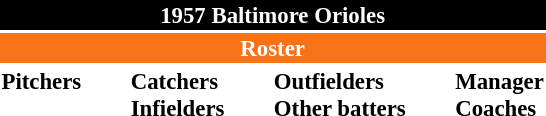<table class="toccolours" style="font-size: 95%;">
<tr>
<th colspan="10" style="background-color: black; color: white; text-align: center;">1957 Baltimore Orioles</th>
</tr>
<tr>
<td colspan="10" style="background-color: #F87217; color: white; text-align: center;"><strong>Roster</strong></td>
</tr>
<tr>
<td valign="top"><strong>Pitchers</strong><br>















</td>
<td width="25px"></td>
<td valign="top"><strong>Catchers</strong><br>



<strong>Infielders</strong>









</td>
<td width="25px"></td>
<td valign="top"><strong>Outfielders</strong><br>









<strong>Other batters</strong>

</td>
<td width="25px"></td>
<td valign="top"><strong>Manager</strong><br>
<strong>Coaches</strong>




</td>
</tr>
<tr>
</tr>
</table>
